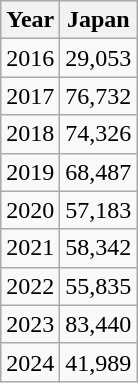<table class="wikitable">
<tr>
<th>Year</th>
<th>Japan</th>
</tr>
<tr>
<td>2016</td>
<td>29,053</td>
</tr>
<tr>
<td>2017</td>
<td>76,732</td>
</tr>
<tr>
<td>2018</td>
<td>74,326</td>
</tr>
<tr>
<td>2019</td>
<td>68,487</td>
</tr>
<tr>
<td>2020</td>
<td>57,183</td>
</tr>
<tr>
<td>2021</td>
<td>58,342</td>
</tr>
<tr>
<td>2022</td>
<td>55,835</td>
</tr>
<tr>
<td>2023</td>
<td>83,440</td>
</tr>
<tr>
<td>2024</td>
<td>41,989</td>
</tr>
</table>
